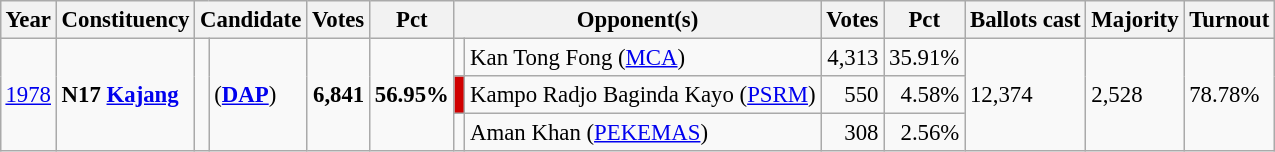<table class="wikitable" style="margin:0.5em ; font-size:95%">
<tr>
<th>Year</th>
<th>Constituency</th>
<th colspan=2>Candidate</th>
<th>Votes</th>
<th>Pct</th>
<th colspan=2>Opponent(s)</th>
<th>Votes</th>
<th>Pct</th>
<th>Ballots cast</th>
<th>Majority</th>
<th>Turnout</th>
</tr>
<tr>
<td rowspan=3><a href='#'>1978</a></td>
<td rowspan=3><strong>N17 <a href='#'>Kajang</a></strong></td>
<td rowspan=3 ></td>
<td rowspan=3> (<a href='#'><strong>DAP</strong></a>)</td>
<td rowspan=3 align=right><strong>6,841</strong></td>
<td rowspan=3><strong>56.95%</strong></td>
<td></td>
<td>Kan Tong Fong (<a href='#'>MCA</a>)</td>
<td align="right">4,313</td>
<td>35.91%</td>
<td rowspan=3>12,374</td>
<td rowspan=3>2,528</td>
<td rowspan=3>78.78%</td>
</tr>
<tr>
<td bgcolor="#D00000"></td>
<td>Kampo Radjo Baginda Kayo (<a href='#'>PSRM</a>)</td>
<td align=right>550</td>
<td align=right>4.58%</td>
</tr>
<tr>
<td></td>
<td>Aman Khan (<a href='#'>PEKEMAS</a>)</td>
<td align=right>308</td>
<td align=right>2.56%</td>
</tr>
</table>
